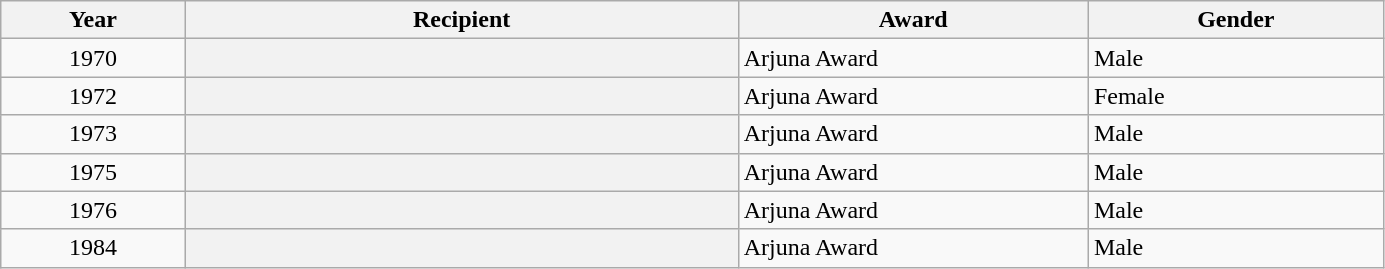<table class="wikitable plainrowheaders sortable" style="width:73%">
<tr>
<th scope="col" style="width:10%">Year</th>
<th scope="col" style="width:30%">Recipient</th>
<th scope="col" style="width:19%">Award</th>
<th scope="col" style="width:16%">Gender</th>
</tr>
<tr>
<td style="text-align:center;">1970</td>
<th scope="row"></th>
<td>Arjuna Award</td>
<td>Male</td>
</tr>
<tr>
<td style="text-align:center;">1972</td>
<th scope="row"></th>
<td>Arjuna Award</td>
<td>Female</td>
</tr>
<tr>
<td style="text-align:center;">1973</td>
<th scope="row"></th>
<td>Arjuna Award</td>
<td>Male</td>
</tr>
<tr>
<td style="text-align:center;">1975</td>
<th scope="row"></th>
<td>Arjuna Award</td>
<td>Male</td>
</tr>
<tr>
<td style="text-align:center;">1976</td>
<th scope="row"></th>
<td>Arjuna Award</td>
<td>Male</td>
</tr>
<tr>
<td style="text-align:center;">1984</td>
<th scope="row"></th>
<td>Arjuna Award</td>
<td>Male</td>
</tr>
</table>
